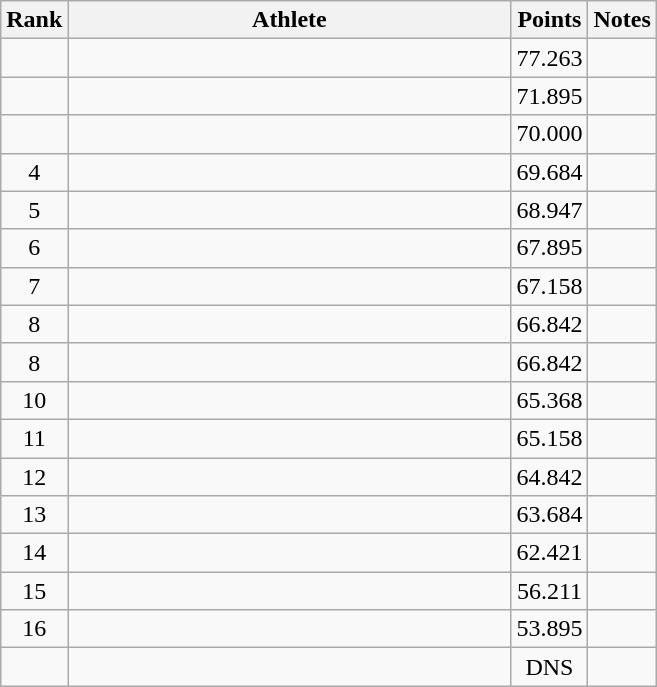<table class="wikitable" style="text-align:center">
<tr>
<th>Rank</th>
<th Style="width:18em">Athlete</th>
<th>Points</th>
<th>Notes</th>
</tr>
<tr>
<td></td>
<td style="text-align:left"></td>
<td>77.263</td>
<td></td>
</tr>
<tr>
<td></td>
<td style="text-align:left"></td>
<td>71.895</td>
<td></td>
</tr>
<tr>
<td></td>
<td style="text-align:left"></td>
<td>70.000</td>
<td></td>
</tr>
<tr>
<td>4</td>
<td style="text-align:left"></td>
<td>69.684</td>
<td></td>
</tr>
<tr>
<td>5</td>
<td style="text-align:left"></td>
<td>68.947</td>
<td></td>
</tr>
<tr>
<td>6</td>
<td style="text-align:left"></td>
<td>67.895</td>
<td></td>
</tr>
<tr>
<td>7</td>
<td style="text-align:left"></td>
<td>67.158</td>
<td></td>
</tr>
<tr>
<td>8</td>
<td style="text-align:left"></td>
<td>66.842</td>
<td></td>
</tr>
<tr>
<td>8</td>
<td style="text-align:left"></td>
<td>66.842</td>
<td></td>
</tr>
<tr>
<td>10</td>
<td style="text-align:left"></td>
<td>65.368</td>
<td></td>
</tr>
<tr>
<td>11</td>
<td style="text-align:left"></td>
<td>65.158</td>
<td></td>
</tr>
<tr>
<td>12</td>
<td style="text-align:left"></td>
<td>64.842</td>
<td></td>
</tr>
<tr>
<td>13</td>
<td style="text-align:left"></td>
<td>63.684</td>
<td></td>
</tr>
<tr>
<td>14</td>
<td style="text-align:left"></td>
<td>62.421</td>
<td></td>
</tr>
<tr>
<td>15</td>
<td style="text-align:left"></td>
<td>56.211</td>
<td></td>
</tr>
<tr>
<td>16</td>
<td style="text-align:left"></td>
<td>53.895</td>
<td></td>
</tr>
<tr>
<td></td>
<td style="text-align:left"></td>
<td>DNS</td>
<td></td>
</tr>
</table>
